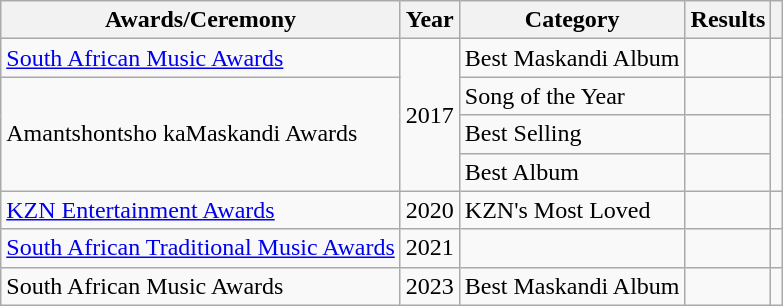<table class = "wikitable">
<tr>
<th>Awards/Ceremony</th>
<th>Year</th>
<th>Category</th>
<th>Results</th>
<th></th>
</tr>
<tr>
<td><a href='#'>South African Music Awards</a></td>
<td rowspan="4">2017</td>
<td>Best Maskandi Album</td>
<td></td>
<td></td>
</tr>
<tr>
<td rowspan="3">Amantshontsho kaMaskandi Awards</td>
<td>Song of the Year</td>
<td></td>
<td rowspan="3"></td>
</tr>
<tr>
<td>Best Selling</td>
<td></td>
</tr>
<tr>
<td>Best Album</td>
<td></td>
</tr>
<tr>
<td><a href='#'>KZN Entertainment Awards</a></td>
<td>2020</td>
<td>KZN's Most Loved</td>
<td></td>
<td></td>
</tr>
<tr>
<td><a href='#'>South African Traditional Music Awards</a></td>
<td>2021</td>
<td></td>
<td></td>
<td></td>
</tr>
<tr>
<td>South African Music Awards</td>
<td>2023</td>
<td>Best Maskandi Album</td>
<td></td>
<td></td>
</tr>
</table>
